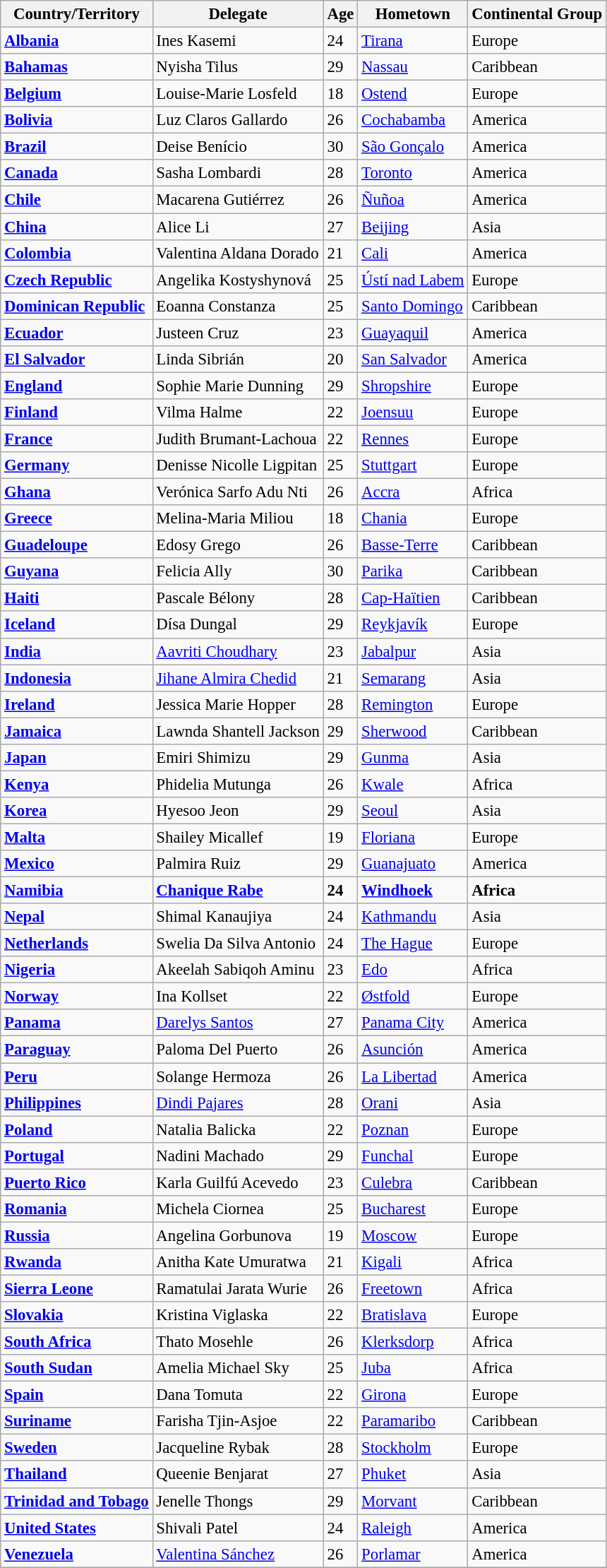<table class="wikitable sortable" style="font-size: 95%;">
<tr>
<th>Country/Territory</th>
<th>Delegate</th>
<th>Age</th>
<th>Hometown</th>
<th>Continental Group</th>
</tr>
<tr>
<td><strong> <a href='#'>Albania</a></strong></td>
<td>Ines Kasemi</td>
<td>24</td>
<td><a href='#'>Tirana</a></td>
<td>Europe</td>
</tr>
<tr>
<td><strong> <a href='#'>Bahamas</a></strong></td>
<td>Nyisha Tilus</td>
<td>29</td>
<td><a href='#'>Nassau</a></td>
<td>Caribbean</td>
</tr>
<tr>
<td><strong> <a href='#'>Belgium</a></strong></td>
<td>Louise-Marie Losfeld</td>
<td>18</td>
<td><a href='#'>Ostend</a></td>
<td>Europe</td>
</tr>
<tr>
<td><strong> <a href='#'>Bolivia</a></strong></td>
<td>Luz Claros Gallardo</td>
<td>26</td>
<td><a href='#'>Cochabamba</a></td>
<td>America</td>
</tr>
<tr>
<td><strong> <a href='#'>Brazil</a></strong></td>
<td>Deise Benício</td>
<td>30</td>
<td><a href='#'>São Gonçalo</a></td>
<td>America</td>
</tr>
<tr>
<td><strong> <a href='#'>Canada</a></strong></td>
<td>Sasha Lombardi</td>
<td>28</td>
<td><a href='#'>Toronto</a></td>
<td>America</td>
</tr>
<tr>
<td><strong> <a href='#'>Chile</a></strong></td>
<td>Macarena Gutiérrez</td>
<td>26</td>
<td><a href='#'>Ñuñoa</a></td>
<td>America</td>
</tr>
<tr>
<td><strong> <a href='#'>China</a></strong></td>
<td>Alice Li</td>
<td>27</td>
<td><a href='#'>Beijing</a></td>
<td>Asia</td>
</tr>
<tr>
<td><strong> <a href='#'>Colombia</a></strong></td>
<td>Valentina Aldana Dorado</td>
<td>21</td>
<td><a href='#'>Cali</a></td>
<td>America</td>
</tr>
<tr>
<td><strong> <a href='#'>Czech Republic</a></strong></td>
<td>Angelika Kostyshynová</td>
<td>25</td>
<td><a href='#'>Ústí nad Labem</a></td>
<td>Europe</td>
</tr>
<tr>
<td><strong> <a href='#'>Dominican Republic</a></strong></td>
<td>Eoanna Constanza</td>
<td>25</td>
<td><a href='#'>Santo Domingo</a></td>
<td>Caribbean</td>
</tr>
<tr>
<td><strong> <a href='#'>Ecuador</a></strong></td>
<td>Justeen Cruz</td>
<td>23</td>
<td><a href='#'>Guayaquil</a></td>
<td>America</td>
</tr>
<tr>
<td><strong> <a href='#'>El Salvador</a></strong></td>
<td>Linda Sibrián</td>
<td>20</td>
<td><a href='#'>San Salvador</a></td>
<td>America</td>
</tr>
<tr>
<td><strong> <a href='#'>England</a></strong></td>
<td>Sophie Marie Dunning</td>
<td>29</td>
<td><a href='#'>Shropshire</a></td>
<td>Europe</td>
</tr>
<tr>
<td><strong> <a href='#'>Finland</a></strong></td>
<td>Vilma Halme</td>
<td>22</td>
<td><a href='#'>Joensuu</a></td>
<td>Europe</td>
</tr>
<tr>
<td><strong> <a href='#'>France</a></strong></td>
<td>Judith Brumant-Lachoua</td>
<td>22</td>
<td><a href='#'>Rennes</a></td>
<td>Europe</td>
</tr>
<tr>
<td><strong> <a href='#'>Germany</a></strong></td>
<td>Denisse Nicolle Ligpitan</td>
<td>25</td>
<td><a href='#'>Stuttgart</a></td>
<td>Europe</td>
</tr>
<tr>
<td><strong> <a href='#'>Ghana</a></strong></td>
<td>Verónica Sarfo Adu Nti</td>
<td>26</td>
<td><a href='#'>Accra</a></td>
<td>Africa</td>
</tr>
<tr>
<td><strong> <a href='#'>Greece</a></strong></td>
<td>Melina-Maria Miliou</td>
<td>18</td>
<td><a href='#'>Chania</a></td>
<td>Europe</td>
</tr>
<tr>
<td><strong> <a href='#'>Guadeloupe</a></strong></td>
<td>Edosy Grego</td>
<td>26</td>
<td><a href='#'>Basse-Terre</a></td>
<td>Caribbean</td>
</tr>
<tr>
<td><strong> <a href='#'>Guyana</a></strong></td>
<td>Felicia Ally</td>
<td>30</td>
<td><a href='#'>Parika</a></td>
<td>Caribbean</td>
</tr>
<tr>
<td><strong> <a href='#'>Haiti</a></strong></td>
<td>Pascale Bélony</td>
<td>28</td>
<td><a href='#'>Cap-Haïtien</a></td>
<td>Caribbean</td>
</tr>
<tr>
<td><strong> <a href='#'>Iceland</a></strong></td>
<td>Dísa Dungal</td>
<td>29</td>
<td><a href='#'>Reykjavík</a></td>
<td>Europe</td>
</tr>
<tr>
<td><strong> <a href='#'>India</a></strong></td>
<td><a href='#'>Aavriti Choudhary</a></td>
<td>23</td>
<td><a href='#'>Jabalpur</a></td>
<td>Asia</td>
</tr>
<tr>
<td><strong> <a href='#'>Indonesia</a></strong></td>
<td><a href='#'>Jihane Almira Chedid</a></td>
<td>21</td>
<td><a href='#'>Semarang</a></td>
<td>Asia</td>
</tr>
<tr>
<td><strong> <a href='#'>Ireland</a></strong></td>
<td>Jessica Marie Hopper</td>
<td>28</td>
<td><a href='#'>Remington</a></td>
<td>Europe</td>
</tr>
<tr>
<td><strong> <a href='#'>Jamaica</a></strong></td>
<td>Lawnda Shantell Jackson</td>
<td>29</td>
<td><a href='#'>Sherwood</a></td>
<td>Caribbean</td>
</tr>
<tr>
<td><strong> <a href='#'>Japan</a></strong></td>
<td>Emiri Shimizu</td>
<td>29</td>
<td><a href='#'>Gunma</a></td>
<td>Asia</td>
</tr>
<tr>
<td><strong> <a href='#'>Kenya</a></strong></td>
<td>Phidelia Mutunga</td>
<td>26</td>
<td><a href='#'>Kwale</a></td>
<td>Africa</td>
</tr>
<tr>
<td><strong> <a href='#'>Korea</a></strong></td>
<td>Hyesoo Jeon</td>
<td>29</td>
<td><a href='#'>Seoul</a></td>
<td>Asia</td>
</tr>
<tr>
<td><strong> <a href='#'>Malta</a></strong></td>
<td>Shailey Micallef</td>
<td>19</td>
<td><a href='#'>Floriana</a></td>
<td>Europe</td>
</tr>
<tr>
<td><strong> <a href='#'>Mexico</a></strong></td>
<td>Palmira Ruiz</td>
<td>29</td>
<td><a href='#'>Guanajuato</a></td>
<td>America</td>
</tr>
<tr>
<td><strong> <a href='#'>Namibia</a></strong></td>
<td><strong><a href='#'>Chanique Rabe</a></strong></td>
<td><strong>24</strong></td>
<td><strong><a href='#'>Windhoek</a></strong></td>
<td><strong>Africa</strong></td>
</tr>
<tr>
<td><strong> <a href='#'>Nepal</a></strong></td>
<td>Shimal Kanaujiya</td>
<td>24</td>
<td><a href='#'>Kathmandu</a></td>
<td>Asia</td>
</tr>
<tr>
<td><strong> <a href='#'>Netherlands</a></strong></td>
<td>Swelia Da Silva Antonio</td>
<td>24</td>
<td><a href='#'>The Hague</a></td>
<td>Europe</td>
</tr>
<tr>
<td><strong> <a href='#'>Nigeria</a></strong></td>
<td>Akeelah Sabiqoh Aminu</td>
<td>23</td>
<td><a href='#'>Edo</a></td>
<td>Africa</td>
</tr>
<tr>
<td><strong> <a href='#'>Norway</a></strong></td>
<td>Ina Kollset</td>
<td>22</td>
<td><a href='#'>Østfold</a></td>
<td>Europe</td>
</tr>
<tr>
<td><strong> <a href='#'>Panama</a></strong></td>
<td><a href='#'>Darelys Santos</a></td>
<td>27</td>
<td><a href='#'>Panama City</a></td>
<td>America</td>
</tr>
<tr>
<td><strong> <a href='#'>Paraguay</a></strong></td>
<td>Paloma Del Puerto</td>
<td>26</td>
<td><a href='#'>Asunción</a></td>
<td>America</td>
</tr>
<tr>
<td><strong> <a href='#'>Peru</a></strong></td>
<td>Solange Hermoza</td>
<td>26</td>
<td><a href='#'>La Libertad</a></td>
<td>America</td>
</tr>
<tr>
<td><strong> <a href='#'>Philippines</a></strong></td>
<td><a href='#'>Dindi Pajares</a></td>
<td>28</td>
<td><a href='#'>Orani</a></td>
<td>Asia</td>
</tr>
<tr>
<td><strong> <a href='#'>Poland</a></strong></td>
<td>Natalia Balicka</td>
<td>22</td>
<td><a href='#'>Poznan</a></td>
<td>Europe</td>
</tr>
<tr>
<td><strong> <a href='#'>Portugal</a></strong></td>
<td>Nadini Machado</td>
<td>29</td>
<td><a href='#'>Funchal</a></td>
<td>Europe</td>
</tr>
<tr>
<td><strong> <a href='#'>Puerto Rico</a></strong></td>
<td>Karla Guilfú Acevedo</td>
<td>23</td>
<td><a href='#'>Culebra</a></td>
<td>Caribbean</td>
</tr>
<tr>
<td><strong> <a href='#'>Romania</a></strong></td>
<td>Michela Ciornea</td>
<td>25</td>
<td><a href='#'>Bucharest</a></td>
<td>Europe</td>
</tr>
<tr>
<td><strong> <a href='#'>Russia</a></strong></td>
<td>Angelina Gorbunova</td>
<td>19</td>
<td><a href='#'>Moscow</a></td>
<td>Europe</td>
</tr>
<tr>
<td><strong> <a href='#'>Rwanda</a></strong></td>
<td>Anitha Kate Umuratwa</td>
<td>21</td>
<td><a href='#'>Kigali</a></td>
<td>Africa</td>
</tr>
<tr>
<td><strong> <a href='#'>Sierra Leone</a></strong></td>
<td>Ramatulai Jarata Wurie</td>
<td>26</td>
<td><a href='#'>Freetown</a></td>
<td>Africa</td>
</tr>
<tr>
<td><strong> <a href='#'>Slovakia</a></strong></td>
<td>Kristina Viglaska</td>
<td>22</td>
<td><a href='#'>Bratislava</a></td>
<td>Europe</td>
</tr>
<tr>
<td><strong> <a href='#'>South Africa</a></strong></td>
<td>Thato Mosehle</td>
<td>26</td>
<td><a href='#'>Klerksdorp</a></td>
<td>Africa</td>
</tr>
<tr>
<td><strong> <a href='#'>South Sudan</a></strong></td>
<td>Amelia Michael Sky</td>
<td>25</td>
<td><a href='#'>Juba</a></td>
<td>Africa</td>
</tr>
<tr>
<td><strong> <a href='#'>Spain</a></strong></td>
<td>Dana Tomuta</td>
<td>22</td>
<td><a href='#'>Girona</a></td>
<td>Europe</td>
</tr>
<tr>
<td><strong> <a href='#'>Suriname</a></strong></td>
<td>Farisha Tjin-Asjoe</td>
<td>22</td>
<td><a href='#'>Paramaribo</a></td>
<td>Caribbean</td>
</tr>
<tr>
<td><strong> <a href='#'>Sweden</a></strong></td>
<td>Jacqueline Rybak</td>
<td>28</td>
<td><a href='#'>Stockholm</a></td>
<td>Europe</td>
</tr>
<tr>
<td><strong> <a href='#'>Thailand</a></strong></td>
<td>Queenie Benjarat</td>
<td>27</td>
<td><a href='#'>Phuket</a></td>
<td>Asia</td>
</tr>
<tr>
<td><strong> <a href='#'>Trinidad and Tobago</a></strong></td>
<td>Jenelle Thongs</td>
<td>29</td>
<td><a href='#'>Morvant</a></td>
<td>Caribbean</td>
</tr>
<tr>
<td><strong> <a href='#'>United States</a></strong></td>
<td>Shivali Patel</td>
<td>24</td>
<td><a href='#'>Raleigh</a></td>
<td>America</td>
</tr>
<tr>
<td><strong> <a href='#'>Venezuela</a></strong></td>
<td><a href='#'>Valentina Sánchez</a></td>
<td>26</td>
<td><a href='#'>Porlamar</a></td>
<td>America</td>
</tr>
<tr>
</tr>
</table>
